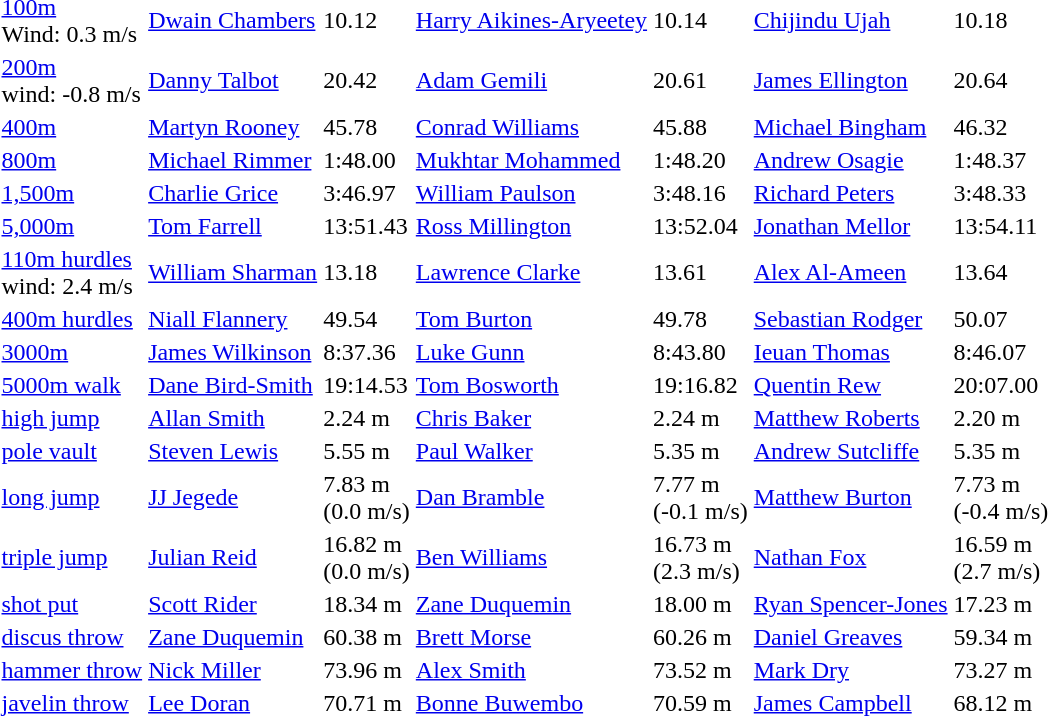<table>
<tr>
<td><a href='#'>100m</a><br>Wind: 0.3 m/s</td>
<td><a href='#'>Dwain Chambers</a></td>
<td>10.12</td>
<td><a href='#'>Harry Aikines-Aryeetey</a></td>
<td>10.14</td>
<td><a href='#'>Chijindu Ujah</a></td>
<td>10.18</td>
</tr>
<tr>
<td><a href='#'>200m</a><br>wind: -0.8 m/s</td>
<td><a href='#'>Danny Talbot</a></td>
<td>20.42</td>
<td><a href='#'>Adam Gemili</a></td>
<td>20.61</td>
<td><a href='#'>James Ellington</a></td>
<td>20.64</td>
</tr>
<tr>
<td><a href='#'>400m</a></td>
<td><a href='#'>Martyn Rooney</a></td>
<td>45.78</td>
<td><a href='#'>Conrad Williams</a></td>
<td>45.88</td>
<td><a href='#'>Michael Bingham</a></td>
<td>46.32</td>
</tr>
<tr>
<td><a href='#'>800m</a></td>
<td><a href='#'>Michael Rimmer</a></td>
<td>1:48.00</td>
<td><a href='#'>Mukhtar Mohammed</a></td>
<td>1:48.20</td>
<td><a href='#'>Andrew Osagie</a></td>
<td>1:48.37</td>
</tr>
<tr>
<td><a href='#'>1,500m</a></td>
<td><a href='#'>Charlie Grice</a></td>
<td>3:46.97</td>
<td><a href='#'>William Paulson</a></td>
<td>3:48.16</td>
<td><a href='#'>Richard Peters</a></td>
<td>3:48.33</td>
</tr>
<tr>
<td><a href='#'>5,000m</a></td>
<td><a href='#'>Tom Farrell</a></td>
<td>13:51.43</td>
<td><a href='#'>Ross Millington</a></td>
<td>13:52.04</td>
<td><a href='#'>Jonathan Mellor</a></td>
<td>13:54.11</td>
</tr>
<tr>
<td><a href='#'>110m hurdles</a><br>wind: 2.4 m/s</td>
<td><a href='#'>William Sharman</a></td>
<td>13.18</td>
<td><a href='#'>Lawrence Clarke</a></td>
<td>13.61</td>
<td><a href='#'>Alex Al-Ameen</a></td>
<td>13.64</td>
</tr>
<tr>
<td><a href='#'>400m hurdles</a></td>
<td><a href='#'>Niall Flannery</a></td>
<td>49.54</td>
<td><a href='#'>Tom Burton</a></td>
<td>49.78</td>
<td><a href='#'>Sebastian Rodger</a></td>
<td>50.07</td>
</tr>
<tr>
<td><a href='#'>3000m </a></td>
<td><a href='#'>James Wilkinson</a></td>
<td>8:37.36</td>
<td><a href='#'>Luke Gunn</a></td>
<td>8:43.80</td>
<td> <a href='#'>Ieuan Thomas</a></td>
<td>8:46.07</td>
</tr>
<tr>
<td><a href='#'>5000m walk</a></td>
<td> <a href='#'>Dane Bird-Smith</a></td>
<td>19:14.53</td>
<td><a href='#'>Tom Bosworth</a></td>
<td>19:16.82 </td>
<td> <a href='#'>Quentin Rew</a></td>
<td>20:07.00</td>
</tr>
<tr>
<td><a href='#'>high jump</a></td>
<td> <a href='#'>Allan Smith</a></td>
<td>2.24 m</td>
<td><a href='#'>Chris Baker</a></td>
<td>2.24 m</td>
<td><a href='#'>Matthew Roberts</a></td>
<td>2.20 m</td>
</tr>
<tr>
<td><a href='#'>pole vault</a></td>
<td><a href='#'>Steven Lewis</a></td>
<td>5.55 m</td>
<td><a href='#'>Paul Walker</a></td>
<td>5.35 m</td>
<td><a href='#'>Andrew Sutcliffe</a></td>
<td>5.35 m</td>
</tr>
<tr>
<td><a href='#'>long jump</a></td>
<td><a href='#'>JJ Jegede</a></td>
<td>7.83 m<br>(0.0 m/s)</td>
<td><a href='#'>Dan Bramble</a></td>
<td>7.77 m<br>(-0.1 m/s)</td>
<td><a href='#'>Matthew Burton</a></td>
<td>7.73 m<br>(-0.4 m/s)</td>
</tr>
<tr>
<td><a href='#'>triple jump</a></td>
<td><a href='#'>Julian Reid</a></td>
<td>16.82 m<br>(0.0 m/s)</td>
<td><a href='#'>Ben Williams</a></td>
<td>16.73 m<br>(2.3 m/s)</td>
<td><a href='#'>Nathan Fox</a></td>
<td>16.59 m<br>(2.7 m/s)</td>
</tr>
<tr>
<td><a href='#'>shot put</a></td>
<td><a href='#'>Scott Rider</a></td>
<td>18.34 m</td>
<td><a href='#'>Zane Duquemin</a></td>
<td>18.00 m</td>
<td><a href='#'>Ryan Spencer-Jones</a></td>
<td>17.23 m</td>
</tr>
<tr>
<td><a href='#'>discus throw</a></td>
<td><a href='#'>Zane Duquemin</a></td>
<td>60.38 m</td>
<td><a href='#'>Brett Morse</a></td>
<td>60.26 m</td>
<td><a href='#'>Daniel Greaves</a></td>
<td>59.34 m</td>
</tr>
<tr>
<td><a href='#'>hammer throw</a></td>
<td><a href='#'>Nick Miller</a></td>
<td>73.96 m</td>
<td><a href='#'>Alex Smith</a></td>
<td>73.52 m</td>
<td> <a href='#'>Mark Dry</a></td>
<td>73.27 m</td>
</tr>
<tr>
<td><a href='#'>javelin throw</a></td>
<td><a href='#'>Lee Doran</a></td>
<td>70.71 m</td>
<td><a href='#'>Bonne Buwembo</a></td>
<td>70.59 m</td>
<td> <a href='#'>James Campbell</a></td>
<td>68.12 m</td>
</tr>
</table>
